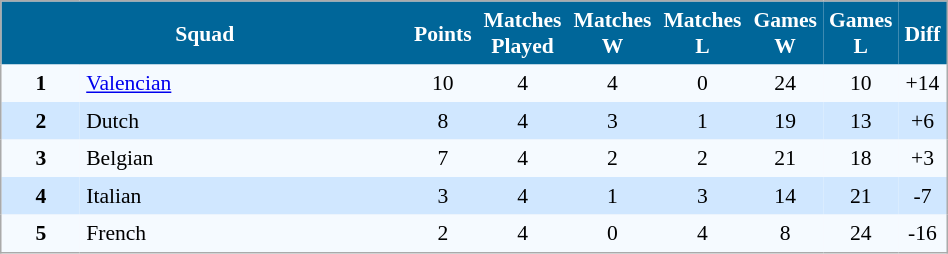<table align=center width=50% cellpadding="4" cellspacing="0" style="background: #f9f9f9; border: 1px #aaa solid; border-collapse: collapse; font-size: 90%;">
<tr align=center bgcolor=#006699 style="color:white;">
<th width=50% colspan=2>Squad</th>
<th width=5%>Points</th>
<th width=5%>Matches Played</th>
<th width=5%>Matches W</th>
<th width=5%>Matches L</th>
<th width=5%>Games W</th>
<th width=5%>Games L</th>
<th width=5%>Diff</th>
</tr>
<tr align=center bgcolor=#F5FAFF>
<td><strong>1</strong></td>
<td align=left><a href='#'>Valencian</a></td>
<td>10</td>
<td>4</td>
<td>4</td>
<td>0</td>
<td>24</td>
<td>10</td>
<td>+14</td>
</tr>
<tr align=center bgcolor=#D0E7FF>
<td><strong>2</strong></td>
<td align=left>Dutch</td>
<td>8</td>
<td>4</td>
<td>3</td>
<td>1</td>
<td>19</td>
<td>13</td>
<td>+6</td>
</tr>
<tr align=center bgcolor=#F5FAFF>
<td><strong>3</strong></td>
<td align=left>Belgian</td>
<td>7</td>
<td>4</td>
<td>2</td>
<td>2</td>
<td>21</td>
<td>18</td>
<td>+3</td>
</tr>
<tr align=center bgcolor=#D0E7FF>
<td><strong>4</strong></td>
<td align=left>Italian</td>
<td>3</td>
<td>4</td>
<td>1</td>
<td>3</td>
<td>14</td>
<td>21</td>
<td>-7</td>
</tr>
<tr align=center bgcolor=#F5FAFF>
<td><strong>5</strong></td>
<td align=left>French</td>
<td>2</td>
<td>4</td>
<td>0</td>
<td>4</td>
<td>8</td>
<td>24</td>
<td>-16</td>
</tr>
</table>
